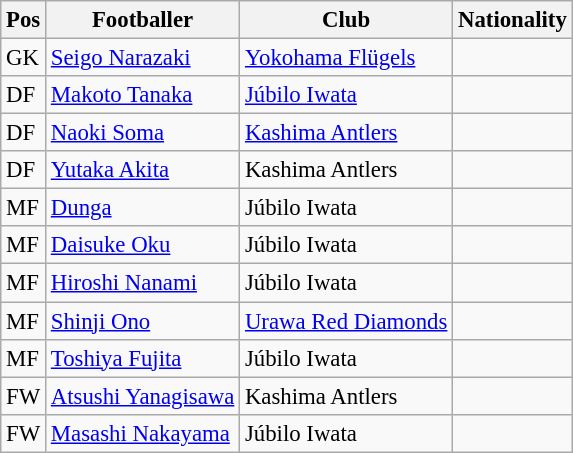<table class="wikitable" style="font-size: 95%;">
<tr>
<th>Pos</th>
<th>Footballer</th>
<th>Club</th>
<th>Nationality</th>
</tr>
<tr>
<td>GK</td>
<td><a href='#'>Seigo Narazaki</a></td>
<td><a href='#'>Yokohama Flügels</a></td>
<td></td>
</tr>
<tr>
<td>DF</td>
<td><a href='#'>Makoto Tanaka</a></td>
<td><a href='#'>Júbilo Iwata</a></td>
<td></td>
</tr>
<tr>
<td>DF</td>
<td><a href='#'>Naoki Soma</a></td>
<td><a href='#'>Kashima Antlers</a></td>
<td></td>
</tr>
<tr>
<td>DF</td>
<td><a href='#'>Yutaka Akita</a></td>
<td>Kashima Antlers</td>
<td></td>
</tr>
<tr>
<td>MF</td>
<td><a href='#'>Dunga</a></td>
<td>Júbilo Iwata</td>
<td></td>
</tr>
<tr>
<td>MF</td>
<td><a href='#'>Daisuke Oku</a></td>
<td>Júbilo Iwata</td>
<td></td>
</tr>
<tr>
<td>MF</td>
<td><a href='#'>Hiroshi Nanami</a></td>
<td>Júbilo Iwata</td>
<td></td>
</tr>
<tr>
<td>MF</td>
<td><a href='#'>Shinji Ono</a></td>
<td><a href='#'>Urawa Red Diamonds</a></td>
<td></td>
</tr>
<tr>
<td>MF</td>
<td><a href='#'>Toshiya Fujita</a></td>
<td>Júbilo Iwata</td>
<td></td>
</tr>
<tr>
<td>FW</td>
<td><a href='#'>Atsushi Yanagisawa</a></td>
<td>Kashima Antlers</td>
<td></td>
</tr>
<tr>
<td>FW</td>
<td><a href='#'>Masashi Nakayama</a></td>
<td>Júbilo Iwata</td>
<td></td>
</tr>
</table>
